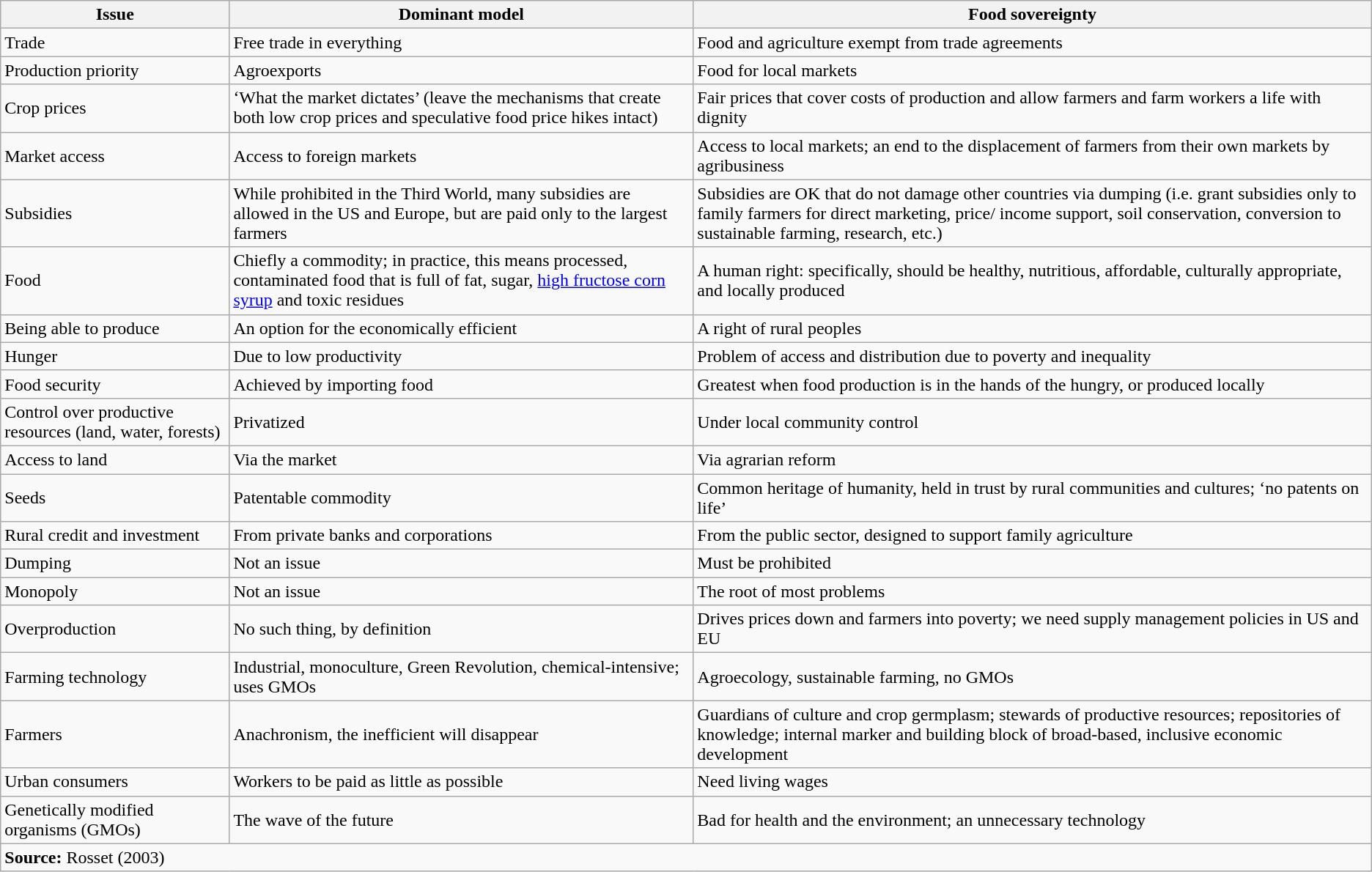<table class="wikitable">
<tr>
<th>Issue</th>
<th>Dominant model</th>
<th>Food sovereignty</th>
</tr>
<tr>
<td>Trade</td>
<td>Free trade in everything</td>
<td>Food and agriculture exempt from trade agreements</td>
</tr>
<tr>
<td>Production priority</td>
<td>Agroexports</td>
<td>Food for local markets</td>
</tr>
<tr>
<td>Crop prices</td>
<td>‘What the market dictates’ (leave the mechanisms that create both low crop prices and speculative food price hikes intact)</td>
<td>Fair prices that cover costs of production and allow farmers and farm workers a life with dignity</td>
</tr>
<tr>
<td>Market access</td>
<td>Access to foreign markets</td>
<td>Access to local markets; an end to the displacement of farmers from their own markets by agribusiness</td>
</tr>
<tr>
<td>Subsidies</td>
<td>While prohibited in the Third World, many subsidies are allowed in the US and Europe, but are paid only to the largest farmers</td>
<td>Subsidies are OK that do not damage other countries via dumping (i.e. grant subsidies only to family farmers for direct marketing, price/ income support, soil conservation, conversion to sustainable farming, research, etc.)</td>
</tr>
<tr>
<td>Food</td>
<td>Chiefly a commodity; in practice, this means processed, contaminated food that is full of fat, sugar, <a href='#'>high fructose corn syrup</a> and toxic residues</td>
<td>A human right: specifically, should be healthy, nutritious, affordable, culturally appropriate, and locally produced</td>
</tr>
<tr>
<td>Being able to produce</td>
<td>An option for the economically efficient</td>
<td>A right of rural peoples</td>
</tr>
<tr>
<td>Hunger</td>
<td>Due to low productivity</td>
<td>Problem of access and distribution due to poverty and inequality</td>
</tr>
<tr>
<td>Food security</td>
<td>Achieved by importing food</td>
<td>Greatest when food production is in the hands of the hungry, or produced locally</td>
</tr>
<tr>
<td>Control over productive resources (land, water, forests)</td>
<td>Privatized</td>
<td>Under local community control</td>
</tr>
<tr>
<td>Access to land</td>
<td>Via the market</td>
<td>Via agrarian reform</td>
</tr>
<tr>
<td>Seeds</td>
<td>Patentable commodity</td>
<td>Common heritage of humanity, held in trust by rural communities and cultures; ‘no patents on life’</td>
</tr>
<tr>
<td>Rural credit and investment</td>
<td>From private banks and corporations</td>
<td>From the public sector, designed to support family agriculture</td>
</tr>
<tr>
<td>Dumping</td>
<td>Not an issue</td>
<td>Must be prohibited</td>
</tr>
<tr>
<td>Monopoly</td>
<td>Not an issue</td>
<td>The root of most problems</td>
</tr>
<tr>
<td>Overproduction</td>
<td>No such thing, by definition</td>
<td>Drives prices down and farmers into poverty; we need supply management policies in US and EU</td>
</tr>
<tr>
<td>Farming technology</td>
<td>Industrial, monoculture, Green Revolution, chemical-intensive; uses GMOs</td>
<td>Agroecology, sustainable farming, no GMOs</td>
</tr>
<tr>
<td>Farmers</td>
<td>Anachronism, the inefficient will disappear</td>
<td>Guardians of culture and crop germplasm; stewards of productive resources; repositories of knowledge; internal marker and building block of broad-based, inclusive economic development</td>
</tr>
<tr>
<td>Urban consumers</td>
<td>Workers to be paid as little as possible</td>
<td>Need living wages</td>
</tr>
<tr>
<td>Genetically modified organisms (GMOs)</td>
<td>The wave of the future</td>
<td>Bad for health and the environment; an unnecessary technology</td>
</tr>
<tr>
<td colspan="3"><strong>Source:</strong> Rosset (2003)</td>
</tr>
</table>
